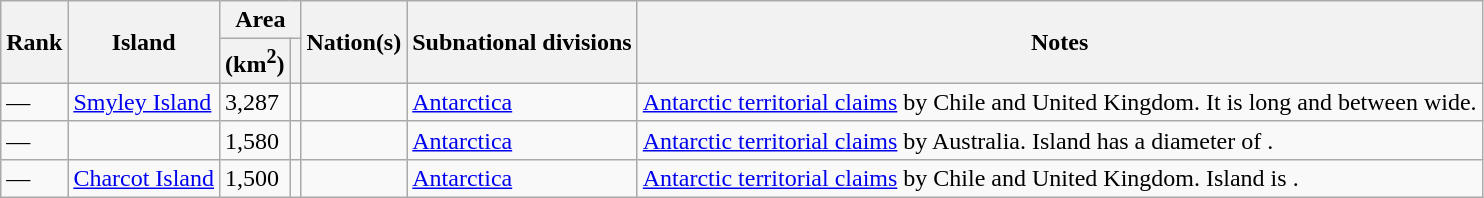<table class="sortable wikitable">
<tr>
<th rowspan=2>Rank</th>
<th rowspan=2>Island</th>
<th colspan=2>Area</th>
<th rowspan=2>Nation(s)</th>
<th rowspan=2>Subnational divisions</th>
<th rowspan=2>Notes</th>
</tr>
<tr>
<th class="unsortable">(km<sup>2</sup>)</th>
<th class="unsortable"></th>
</tr>
<tr>
<td>—</td>
<td><a href='#'>Smyley Island</a></td>
<td>3,287</td>
<td></td>
<td></td>
<td><a href='#'>Antarctica</a></td>
<td><a href='#'>Antarctic territorial claims</a> by Chile and United Kingdom. It is  long and between  wide.</td>
</tr>
<tr>
<td>—</td>
<td></td>
<td>1,580</td>
<td></td>
<td></td>
<td><a href='#'>Antarctica</a></td>
<td><a href='#'>Antarctic territorial claims</a> by Australia. Island has a diameter of .</td>
</tr>
<tr>
<td>—</td>
<td><a href='#'>Charcot Island</a></td>
<td>1,500</td>
<td></td>
<td></td>
<td><a href='#'>Antarctica</a></td>
<td><a href='#'>Antarctic territorial claims</a> by Chile and United Kingdom. Island is .</td>
</tr>
</table>
